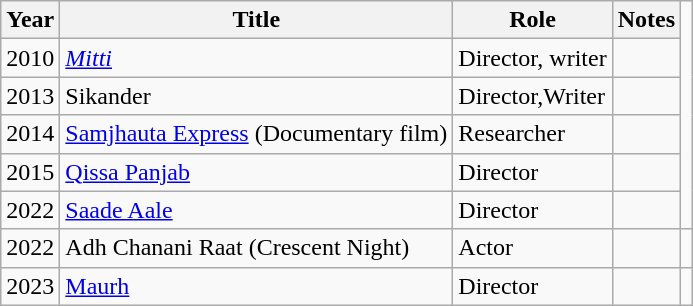<table class="wikitable sortable">
<tr>
<th>Year</th>
<th>Title</th>
<th>Role</th>
<th class="unsortable">Notes</th>
</tr>
<tr>
<td>2010</td>
<td><em><a href='#'>Mitti</a></em></td>
<td>Director, writer</td>
<td></td>
</tr>
<tr>
<td>2013</td>
<td>Sikander<em></td>
<td>Director,Writer</td>
<td></td>
</tr>
<tr>
<td>2014</td>
<td></em><a href='#'>Samjhauta Express</a> (Documentary film)<em></td>
<td>Researcher</td>
<td></td>
</tr>
<tr>
<td>2015</td>
<td></em><a href='#'>Qissa Panjab</a><em></td>
<td>Director</td>
<td></td>
</tr>
<tr>
<td>2022</td>
<td></em><a href='#'>Saade Aale</a><em></td>
<td>Director</td>
<td></td>
</tr>
<tr>
<td>2022</td>
<td>Adh Chanani Raat (Crescent Night)</td>
<td>Actor</td>
<td></td>
<td></td>
</tr>
<tr>
<td>2023</td>
<td></em><a href='#'>Maurh</a><em></td>
<td>Director</td>
<td></td>
</tr>
</table>
